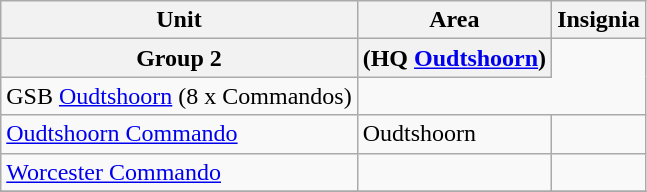<table class="wikitable">
<tr>
<th>Unit</th>
<th>Area</th>
<th>Insignia</th>
</tr>
<tr>
<th>Group 2</th>
<th>(HQ <a href='#'>Oudtshoorn</a>)</th>
</tr>
<tr>
<td>GSB <a href='#'>Oudtshoorn</a> (8 x Commandos)</td>
</tr>
<tr>
<td><a href='#'>Oudtshoorn Commando</a></td>
<td>Oudtshoorn</td>
<td></td>
</tr>
<tr>
<td><a href='#'>Worcester Commando</a></td>
<td></td>
<td></td>
</tr>
<tr>
</tr>
</table>
